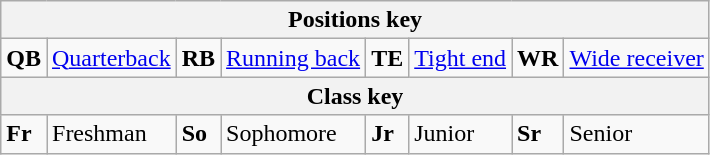<table class="wikitable">
<tr>
<th colspan="8">Positions key</th>
</tr>
<tr>
<td><strong>QB</strong></td>
<td><a href='#'>Quarterback</a></td>
<td><strong>RB</strong></td>
<td><a href='#'>Running back</a></td>
<td><strong>TE</strong></td>
<td><a href='#'>Tight end</a></td>
<td><strong>WR</strong></td>
<td><a href='#'>Wide receiver</a></td>
</tr>
<tr>
<th colspan="8">Class key</th>
</tr>
<tr>
<td><strong>Fr</strong></td>
<td>Freshman</td>
<td><strong>So</strong></td>
<td>Sophomore</td>
<td><strong>Jr</strong></td>
<td>Junior</td>
<td><strong>Sr</strong></td>
<td>Senior</td>
</tr>
</table>
